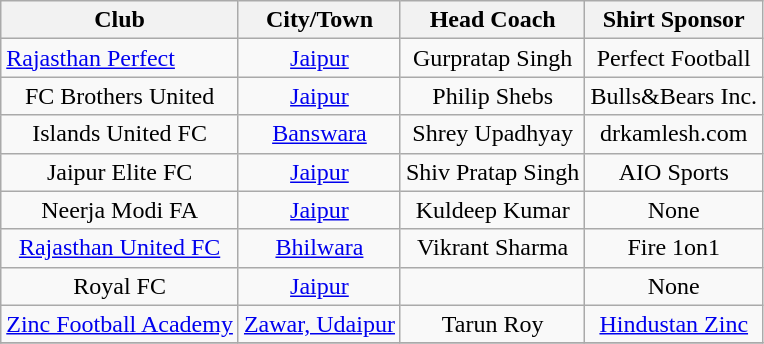<table class="wikitable" style="text-align:center;">
<tr>
<th>Club</th>
<th>City/Town</th>
<th>Head Coach</th>
<th>Shirt Sponsor</th>
</tr>
<tr>
<td style="text-align:left;"><a href='#'>Rajasthan Perfect</a></td>
<td><a href='#'>Jaipur</a></td>
<td>Gurpratap Singh</td>
<td>Perfect Football</td>
</tr>
<tr>
<td>FC Brothers United</td>
<td><a href='#'>Jaipur</a></td>
<td>Philip Shebs</td>
<td>Bulls&Bears Inc.</td>
</tr>
<tr>
<td>Islands United FC</td>
<td><a href='#'>Banswara</a></td>
<td>Shrey Upadhyay</td>
<td>drkamlesh.com</td>
</tr>
<tr>
<td>Jaipur Elite FC</td>
<td><a href='#'>Jaipur</a></td>
<td>Shiv Pratap Singh</td>
<td>AIO Sports</td>
</tr>
<tr>
<td>Neerja Modi FA</td>
<td><a href='#'>Jaipur</a></td>
<td>Kuldeep Kumar</td>
<td>None</td>
</tr>
<tr>
<td><a href='#'>Rajasthan United FC</a></td>
<td><a href='#'>Bhilwara</a></td>
<td>Vikrant Sharma</td>
<td>Fire 1on1</td>
</tr>
<tr>
<td>Royal FC</td>
<td><a href='#'>Jaipur</a></td>
<td></td>
<td>None</td>
</tr>
<tr>
<td><a href='#'>Zinc Football Academy</a></td>
<td><a href='#'>Zawar, Udaipur</a></td>
<td>Tarun Roy</td>
<td><a href='#'>Hindustan Zinc</a></td>
</tr>
<tr>
</tr>
</table>
